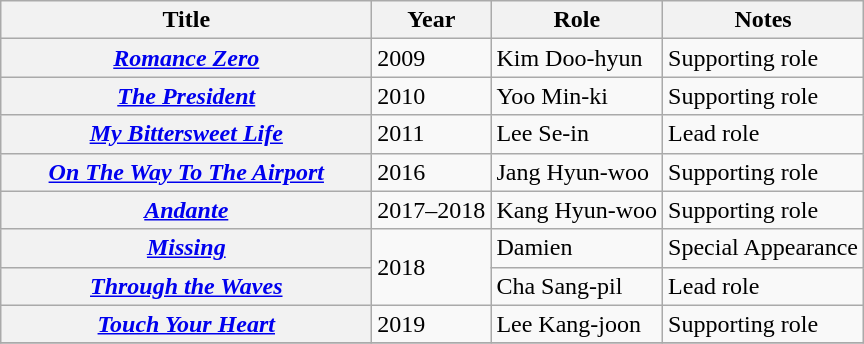<table class="wikitable plainrowheaders">
<tr>
<th style=width:15em;">Title</th>
<th>Year</th>
<th>Role</th>
<th>Notes</th>
</tr>
<tr>
<th scope=row><em><a href='#'>Romance Zero</a></em></th>
<td>2009</td>
<td>Kim Doo-hyun</td>
<td>Supporting role</td>
</tr>
<tr>
<th scope=row><em><a href='#'>The President</a></em></th>
<td>2010</td>
<td>Yoo Min-ki</td>
<td>Supporting role</td>
</tr>
<tr>
<th scope=row><em><a href='#'>My Bittersweet Life</a></em></th>
<td>2011</td>
<td>Lee Se-in</td>
<td>Lead role</td>
</tr>
<tr>
<th scope=row><em><a href='#'>On The Way To The Airport</a></em></th>
<td>2016</td>
<td>Jang Hyun-woo</td>
<td>Supporting role</td>
</tr>
<tr>
<th scope=row><em><a href='#'>Andante</a></em></th>
<td>2017–2018</td>
<td>Kang Hyun-woo</td>
<td>Supporting role</td>
</tr>
<tr>
<th scope=row><em><a href='#'>Missing</a></em></th>
<td rowspan=2>2018</td>
<td>Damien</td>
<td>Special Appearance</td>
</tr>
<tr>
<th scope=row><em><a href='#'>Through the Waves</a></em></th>
<td>Cha Sang-pil</td>
<td>Lead role</td>
</tr>
<tr>
<th scope=row><em><a href='#'>Touch Your Heart</a></em></th>
<td>2019</td>
<td>Lee Kang-joon</td>
<td>Supporting role</td>
</tr>
<tr>
</tr>
</table>
